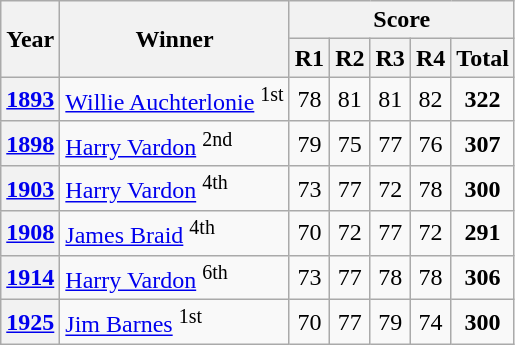<table class=wikitable style="text-align:center">
<tr>
<th rowspan=2>Year</th>
<th rowspan=2>Winner</th>
<th colspan=5>Score</th>
</tr>
<tr>
<th>R1</th>
<th>R2</th>
<th>R3</th>
<th>R4</th>
<th>Total</th>
</tr>
<tr>
<th><a href='#'>1893</a></th>
<td align=left> <a href='#'>Willie Auchterlonie</a> <sup>1st</sup></td>
<td>78</td>
<td>81</td>
<td>81</td>
<td>82</td>
<td><strong>322</strong></td>
</tr>
<tr>
<th><a href='#'>1898</a></th>
<td align=left> <a href='#'>Harry Vardon</a> <sup>2nd</sup></td>
<td>79</td>
<td>75</td>
<td>77</td>
<td>76</td>
<td><strong>307</strong></td>
</tr>
<tr>
<th><a href='#'>1903</a></th>
<td align=left> <a href='#'>Harry Vardon</a> <sup>4th</sup></td>
<td>73</td>
<td>77</td>
<td>72</td>
<td>78</td>
<td><strong>300</strong></td>
</tr>
<tr>
<th><a href='#'>1908</a></th>
<td align=left> <a href='#'>James Braid</a> <sup>4th</sup></td>
<td>70</td>
<td>72</td>
<td>77</td>
<td>72</td>
<td><strong>291</strong></td>
</tr>
<tr>
<th><a href='#'>1914</a></th>
<td align=left> <a href='#'>Harry Vardon</a> <sup>6th</sup></td>
<td>73</td>
<td>77</td>
<td>78</td>
<td>78</td>
<td><strong>306</strong></td>
</tr>
<tr>
<th><a href='#'>1925</a></th>
<td align=left> <a href='#'>Jim Barnes</a> <sup>1st</sup></td>
<td>70</td>
<td>77</td>
<td>79</td>
<td>74</td>
<td><strong>300</strong></td>
</tr>
</table>
